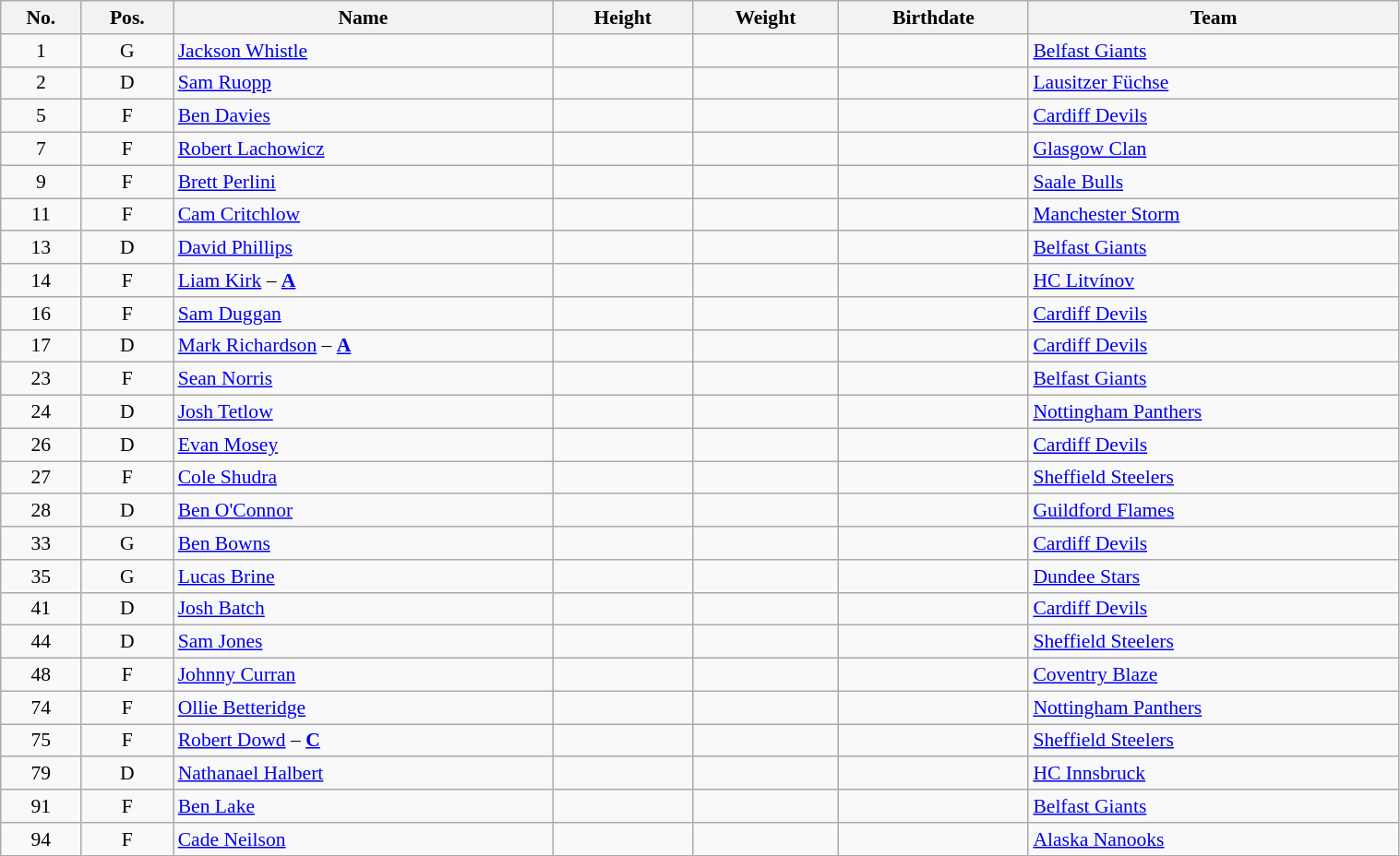<table width="80%" class="wikitable sortable" style="font-size: 90%; text-align: center;">
<tr>
<th>No.</th>
<th>Pos.</th>
<th>Name</th>
<th>Height</th>
<th>Weight</th>
<th>Birthdate</th>
<th>Team</th>
</tr>
<tr>
<td>1</td>
<td>G</td>
<td align=left><a href='#'>Jackson Whistle</a></td>
<td></td>
<td></td>
<td></td>
<td style="text-align:left;"> <a href='#'>Belfast Giants</a></td>
</tr>
<tr>
<td>2</td>
<td>D</td>
<td align=left><a href='#'>Sam Ruopp</a></td>
<td></td>
<td></td>
<td></td>
<td style="text-align:left;"> <a href='#'>Lausitzer Füchse</a></td>
</tr>
<tr>
<td>5</td>
<td>F</td>
<td align=left><a href='#'>Ben Davies</a></td>
<td></td>
<td></td>
<td></td>
<td style="text-align:left;"> <a href='#'>Cardiff Devils</a></td>
</tr>
<tr>
<td>7</td>
<td>F</td>
<td align=left><a href='#'>Robert Lachowicz</a></td>
<td></td>
<td></td>
<td></td>
<td style="text-align:left;"> <a href='#'>Glasgow Clan</a></td>
</tr>
<tr>
<td>9</td>
<td>F</td>
<td align=left><a href='#'>Brett Perlini</a></td>
<td></td>
<td></td>
<td></td>
<td style="text-align:left;"> <a href='#'>Saale Bulls</a></td>
</tr>
<tr>
<td>11</td>
<td>F</td>
<td align=left><a href='#'>Cam Critchlow</a></td>
<td></td>
<td></td>
<td></td>
<td style="text-align:left;"> <a href='#'>Manchester Storm</a></td>
</tr>
<tr>
<td>13</td>
<td>D</td>
<td align=left><a href='#'>David Phillips</a></td>
<td></td>
<td></td>
<td></td>
<td style="text-align:left;"> <a href='#'>Belfast Giants</a></td>
</tr>
<tr>
<td>14</td>
<td>F</td>
<td align=left><a href='#'>Liam Kirk</a> – <strong><a href='#'>A</a></strong></td>
<td></td>
<td></td>
<td></td>
<td style="text-align:left;"> <a href='#'>HC Litvínov</a></td>
</tr>
<tr>
<td>16</td>
<td>F</td>
<td align=left><a href='#'>Sam Duggan</a></td>
<td></td>
<td></td>
<td></td>
<td style="text-align:left;"> <a href='#'>Cardiff Devils</a></td>
</tr>
<tr>
<td>17</td>
<td>D</td>
<td align=left><a href='#'>Mark Richardson</a> – <strong><a href='#'>A</a></strong></td>
<td></td>
<td></td>
<td></td>
<td style="text-align:left;"> <a href='#'>Cardiff Devils</a></td>
</tr>
<tr>
<td>23</td>
<td>F</td>
<td align=left><a href='#'>Sean Norris</a></td>
<td></td>
<td></td>
<td></td>
<td style="text-align:left;"> <a href='#'>Belfast Giants</a></td>
</tr>
<tr>
<td>24</td>
<td>D</td>
<td align=left><a href='#'>Josh Tetlow</a></td>
<td></td>
<td></td>
<td></td>
<td style="text-align:left;"> <a href='#'>Nottingham Panthers</a></td>
</tr>
<tr>
<td>26</td>
<td>D</td>
<td align=left><a href='#'>Evan Mosey</a></td>
<td></td>
<td></td>
<td></td>
<td style="text-align:left;"> <a href='#'>Cardiff Devils</a></td>
</tr>
<tr>
<td>27</td>
<td>F</td>
<td align=left><a href='#'>Cole Shudra</a></td>
<td></td>
<td></td>
<td></td>
<td style="text-align:left;"> <a href='#'>Sheffield Steelers</a></td>
</tr>
<tr>
<td>28</td>
<td>D</td>
<td align=left><a href='#'>Ben O'Connor</a></td>
<td></td>
<td></td>
<td></td>
<td style="text-align:left;"> <a href='#'>Guildford Flames</a></td>
</tr>
<tr>
<td>33</td>
<td>G</td>
<td align=left><a href='#'>Ben Bowns</a></td>
<td></td>
<td></td>
<td></td>
<td style="text-align:left;"> <a href='#'>Cardiff Devils</a></td>
</tr>
<tr>
<td>35</td>
<td>G</td>
<td align=left><a href='#'>Lucas Brine</a></td>
<td></td>
<td></td>
<td></td>
<td style="text-align:left;"> <a href='#'>Dundee Stars</a></td>
</tr>
<tr>
<td>41</td>
<td>D</td>
<td align=left><a href='#'>Josh Batch</a></td>
<td></td>
<td></td>
<td></td>
<td style="text-align:left;"> <a href='#'>Cardiff Devils</a></td>
</tr>
<tr>
<td>44</td>
<td>D</td>
<td align=left><a href='#'>Sam Jones</a></td>
<td></td>
<td></td>
<td></td>
<td style="text-align:left;"> <a href='#'>Sheffield Steelers</a></td>
</tr>
<tr>
<td>48</td>
<td>F</td>
<td align=left><a href='#'>Johnny Curran</a></td>
<td></td>
<td></td>
<td></td>
<td style="text-align:left;"> <a href='#'>Coventry Blaze</a></td>
</tr>
<tr>
<td>74</td>
<td>F</td>
<td align=left><a href='#'>Ollie Betteridge</a></td>
<td></td>
<td></td>
<td></td>
<td style="text-align:left;"> <a href='#'>Nottingham Panthers</a></td>
</tr>
<tr>
<td>75</td>
<td>F</td>
<td align=left><a href='#'>Robert Dowd</a> – <strong><a href='#'>C</a></strong></td>
<td></td>
<td></td>
<td></td>
<td style="text-align:left;"> <a href='#'>Sheffield Steelers</a></td>
</tr>
<tr>
<td>79</td>
<td>D</td>
<td align=left><a href='#'>Nathanael Halbert</a></td>
<td></td>
<td></td>
<td></td>
<td style="text-align:left;"> <a href='#'>HC Innsbruck</a></td>
</tr>
<tr>
<td>91</td>
<td>F</td>
<td align=left><a href='#'>Ben Lake</a></td>
<td></td>
<td></td>
<td></td>
<td style="text-align:left;"> <a href='#'>Belfast Giants</a></td>
</tr>
<tr>
<td>94</td>
<td>F</td>
<td align=left><a href='#'>Cade Neilson</a></td>
<td></td>
<td></td>
<td></td>
<td style="text-align:left;"> <a href='#'>Alaska Nanooks</a></td>
</tr>
</table>
